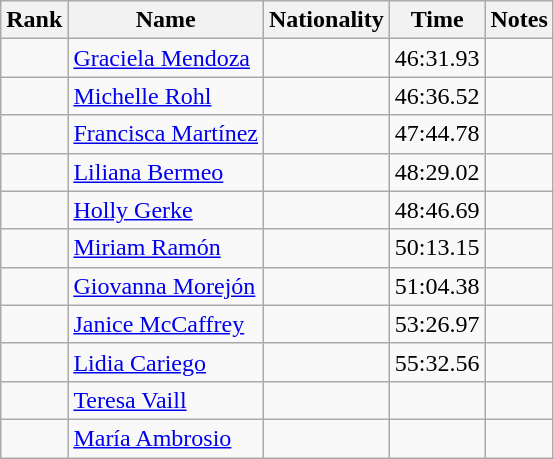<table class="wikitable sortable" style="text-align:center">
<tr>
<th>Rank</th>
<th>Name</th>
<th>Nationality</th>
<th>Time</th>
<th>Notes</th>
</tr>
<tr>
<td></td>
<td align=left><a href='#'>Graciela Mendoza</a></td>
<td align=left></td>
<td>46:31.93</td>
<td></td>
</tr>
<tr>
<td></td>
<td align=left><a href='#'>Michelle Rohl</a></td>
<td align=left></td>
<td>46:36.52</td>
<td></td>
</tr>
<tr>
<td></td>
<td align=left><a href='#'>Francisca Martínez</a></td>
<td align=left></td>
<td>47:44.78</td>
<td></td>
</tr>
<tr>
<td></td>
<td align=left><a href='#'>Liliana Bermeo</a></td>
<td align=left></td>
<td>48:29.02</td>
<td></td>
</tr>
<tr>
<td></td>
<td align=left><a href='#'>Holly Gerke</a></td>
<td align=left></td>
<td>48:46.69</td>
<td></td>
</tr>
<tr>
<td></td>
<td align=left><a href='#'>Miriam Ramón</a></td>
<td align=left></td>
<td>50:13.15</td>
<td></td>
</tr>
<tr>
<td></td>
<td align=left><a href='#'>Giovanna Morejón</a></td>
<td align=left></td>
<td>51:04.38</td>
<td></td>
</tr>
<tr>
<td></td>
<td align=left><a href='#'>Janice McCaffrey</a></td>
<td align=left></td>
<td>53:26.97</td>
<td></td>
</tr>
<tr>
<td></td>
<td align=left><a href='#'>Lidia Cariego</a></td>
<td align=left></td>
<td>55:32.56</td>
<td></td>
</tr>
<tr>
<td></td>
<td align=left><a href='#'>Teresa Vaill</a></td>
<td align=left></td>
<td></td>
<td></td>
</tr>
<tr>
<td></td>
<td align=left><a href='#'>María Ambrosio</a></td>
<td align=left></td>
<td></td>
<td></td>
</tr>
</table>
